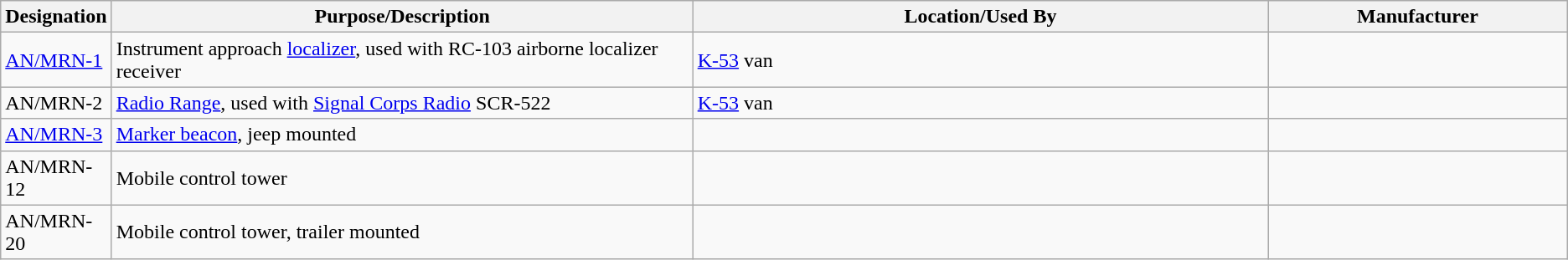<table class="wikitable sortable">
<tr>
<th scope="col">Designation</th>
<th scope="col" style="width: 500px;">Purpose/Description</th>
<th scope="col" style="width: 500px;">Location/Used By</th>
<th scope="col" style="width: 250px;">Manufacturer</th>
</tr>
<tr>
<td><a href='#'>AN/MRN-1</a></td>
<td>Instrument approach <a href='#'>localizer</a>, used with RC-103 airborne localizer receiver</td>
<td><a href='#'>K-53</a> van</td>
<td></td>
</tr>
<tr>
<td>AN/MRN-2</td>
<td><a href='#'>Radio Range</a>, used with <a href='#'>Signal Corps Radio</a> SCR-522</td>
<td><a href='#'>K-53</a> van</td>
<td></td>
</tr>
<tr>
<td><a href='#'>AN/MRN-3</a></td>
<td><a href='#'>Marker beacon</a>, jeep mounted</td>
<td></td>
<td></td>
</tr>
<tr>
<td>AN/MRN-12</td>
<td>Mobile control tower</td>
<td></td>
<td></td>
</tr>
<tr>
<td>AN/MRN-20</td>
<td>Mobile control tower, trailer mounted</td>
<td></td>
<td></td>
</tr>
</table>
